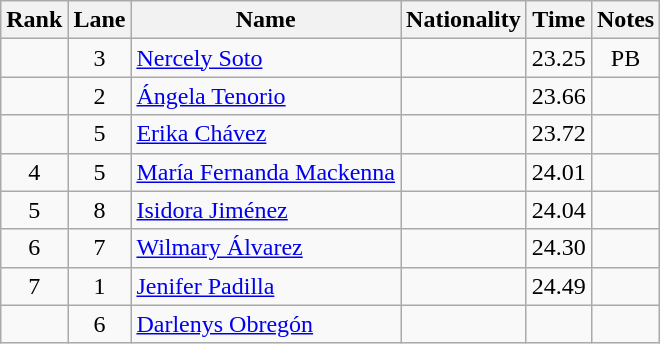<table class="wikitable sortable" style="text-align:center">
<tr>
<th>Rank</th>
<th>Lane</th>
<th>Name</th>
<th>Nationality</th>
<th>Time</th>
<th>Notes</th>
</tr>
<tr>
<td></td>
<td>3</td>
<td align=left><a href='#'>Nercely Soto</a></td>
<td align=left></td>
<td>23.25</td>
<td>PB</td>
</tr>
<tr>
<td></td>
<td>2</td>
<td align=left><a href='#'>Ángela Tenorio</a></td>
<td align=left></td>
<td>23.66</td>
<td></td>
</tr>
<tr>
<td></td>
<td>5</td>
<td align=left><a href='#'>Erika Chávez</a></td>
<td align=left></td>
<td>23.72</td>
<td></td>
</tr>
<tr>
<td>4</td>
<td>5</td>
<td align=left><a href='#'>María Fernanda Mackenna</a></td>
<td align=left></td>
<td>24.01</td>
<td></td>
</tr>
<tr>
<td>5</td>
<td>8</td>
<td align=left><a href='#'>Isidora Jiménez</a></td>
<td align=left></td>
<td>24.04</td>
<td></td>
</tr>
<tr>
<td>6</td>
<td>7</td>
<td align=left><a href='#'>Wilmary Álvarez</a></td>
<td align=left></td>
<td>24.30</td>
<td></td>
</tr>
<tr>
<td>7</td>
<td>1</td>
<td align=left><a href='#'>Jenifer Padilla</a></td>
<td align=left></td>
<td>24.49</td>
<td></td>
</tr>
<tr>
<td></td>
<td>6</td>
<td align=left><a href='#'>Darlenys Obregón</a></td>
<td align=left></td>
<td></td>
<td></td>
</tr>
</table>
